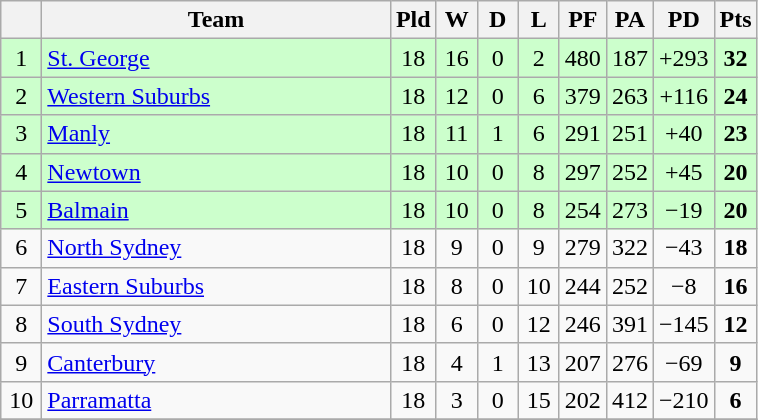<table class="wikitable" style="text-align:center;">
<tr>
<th width=20 abbr="Position×"></th>
<th width=225>Team</th>
<th width=20 abbr="Played">Pld</th>
<th width=20 abbr="Won">W</th>
<th width=20 abbr="Drawn">D</th>
<th width=20 abbr="Lost">L</th>
<th width=20 abbr="Points for">PF</th>
<th width=20 abbr="Points against">PA</th>
<th width=20 abbr="Points difference">PD</th>
<th width=20 abbr="Points">Pts</th>
</tr>
<tr style="background: #ccffcc;">
<td>1</td>
<td style="text-align:left;"> <a href='#'>St. George</a></td>
<td>18</td>
<td>16</td>
<td>0</td>
<td>2</td>
<td>480</td>
<td>187</td>
<td>+293</td>
<td><strong>32</strong></td>
</tr>
<tr style="background: #ccffcc;">
<td>2</td>
<td style="text-align:left;"> <a href='#'>Western Suburbs</a></td>
<td>18</td>
<td>12</td>
<td>0</td>
<td>6</td>
<td>379</td>
<td>263</td>
<td>+116</td>
<td><strong>24</strong></td>
</tr>
<tr style="background: #ccffcc;">
<td>3</td>
<td style="text-align:left;"> <a href='#'>Manly</a></td>
<td>18</td>
<td>11</td>
<td>1</td>
<td>6</td>
<td>291</td>
<td>251</td>
<td>+40</td>
<td><strong>23</strong></td>
</tr>
<tr style="background: #ccffcc;">
<td>4</td>
<td style="text-align:left;"> <a href='#'>Newtown</a></td>
<td>18</td>
<td>10</td>
<td>0</td>
<td>8</td>
<td>297</td>
<td>252</td>
<td>+45</td>
<td><strong>20</strong></td>
</tr>
<tr style="background: #ccffcc;">
<td>5</td>
<td style="text-align:left;"> <a href='#'>Balmain</a></td>
<td>18</td>
<td>10</td>
<td>0</td>
<td>8</td>
<td>254</td>
<td>273</td>
<td>−19</td>
<td><strong>20</strong></td>
</tr>
<tr>
<td>6</td>
<td style="text-align:left;"> <a href='#'>North Sydney</a></td>
<td>18</td>
<td>9</td>
<td>0</td>
<td>9</td>
<td>279</td>
<td>322</td>
<td>−43</td>
<td><strong>18</strong></td>
</tr>
<tr>
<td>7</td>
<td style="text-align:left;"> <a href='#'>Eastern Suburbs</a></td>
<td>18</td>
<td>8</td>
<td>0</td>
<td>10</td>
<td>244</td>
<td>252</td>
<td>−8</td>
<td><strong>16</strong></td>
</tr>
<tr>
<td>8</td>
<td style="text-align:left;"> <a href='#'>South Sydney</a></td>
<td>18</td>
<td>6</td>
<td>0</td>
<td>12</td>
<td>246</td>
<td>391</td>
<td>−145</td>
<td><strong>12</strong></td>
</tr>
<tr>
<td>9</td>
<td style="text-align:left;"> <a href='#'>Canterbury</a></td>
<td>18</td>
<td>4</td>
<td>1</td>
<td>13</td>
<td>207</td>
<td>276</td>
<td>−69</td>
<td><strong>9</strong></td>
</tr>
<tr>
<td>10</td>
<td style="text-align:left;"> <a href='#'>Parramatta</a></td>
<td>18</td>
<td>3</td>
<td>0</td>
<td>15</td>
<td>202</td>
<td>412</td>
<td>−210</td>
<td><strong>6</strong></td>
</tr>
<tr>
</tr>
</table>
